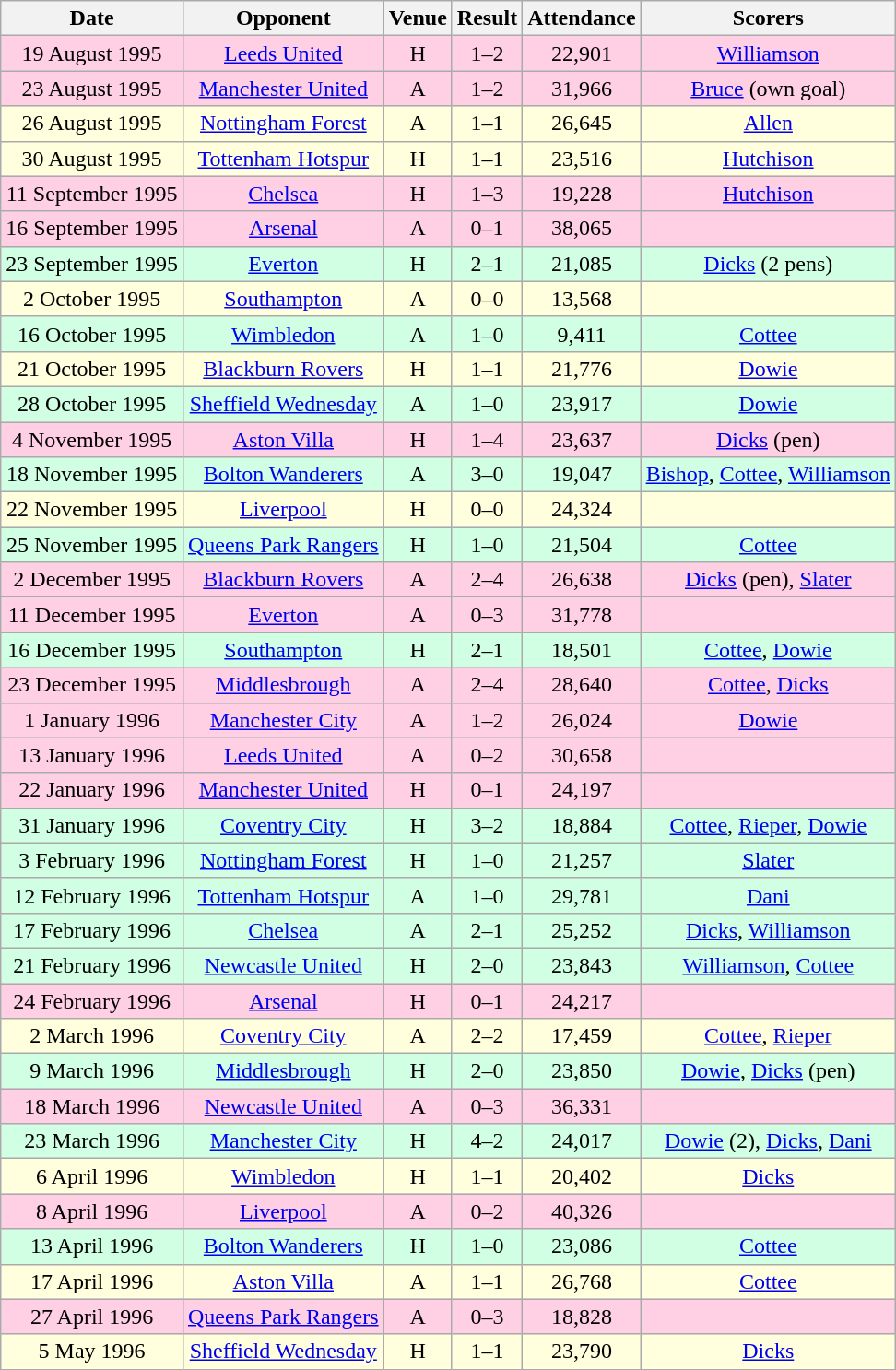<table class="wikitable sortable" style="font-size:100%; text-align:center">
<tr>
<th>Date</th>
<th>Opponent</th>
<th>Venue</th>
<th>Result</th>
<th>Attendance</th>
<th>Scorers</th>
</tr>
<tr style="background-color: #ffd0e3;">
<td>19 August 1995</td>
<td><a href='#'>Leeds United</a></td>
<td>H</td>
<td>1–2</td>
<td>22,901</td>
<td><a href='#'>Williamson</a></td>
</tr>
<tr style="background-color: #ffd0e3;">
<td>23 August 1995</td>
<td><a href='#'>Manchester United</a></td>
<td>A</td>
<td>1–2</td>
<td>31,966</td>
<td><a href='#'>Bruce</a> (own goal)</td>
</tr>
<tr style="background-color: #ffffdd;">
<td>26 August 1995</td>
<td><a href='#'>Nottingham Forest</a></td>
<td>A</td>
<td>1–1</td>
<td>26,645</td>
<td><a href='#'>Allen</a></td>
</tr>
<tr style="background-color: #ffffdd;">
<td>30 August 1995</td>
<td><a href='#'>Tottenham Hotspur</a></td>
<td>H</td>
<td>1–1</td>
<td>23,516</td>
<td><a href='#'>Hutchison</a></td>
</tr>
<tr style="background-color: #ffd0e3;">
<td>11 September 1995</td>
<td><a href='#'>Chelsea</a></td>
<td>H</td>
<td>1–3</td>
<td>19,228</td>
<td><a href='#'>Hutchison</a></td>
</tr>
<tr style="background-color: #ffd0e3;">
<td>16 September 1995</td>
<td><a href='#'>Arsenal</a></td>
<td>A</td>
<td>0–1</td>
<td>38,065</td>
<td></td>
</tr>
<tr style="background-color: #d0ffe3;">
<td>23 September 1995</td>
<td><a href='#'>Everton</a></td>
<td>H</td>
<td>2–1</td>
<td>21,085</td>
<td><a href='#'>Dicks</a> (2 pens)</td>
</tr>
<tr style="background-color: #ffffdd;">
<td>2 October 1995</td>
<td><a href='#'>Southampton</a></td>
<td>A</td>
<td>0–0</td>
<td>13,568</td>
<td></td>
</tr>
<tr style="background-color: #d0ffe3;">
<td>16 October 1995</td>
<td><a href='#'>Wimbledon</a></td>
<td>A</td>
<td>1–0</td>
<td>9,411</td>
<td><a href='#'>Cottee</a></td>
</tr>
<tr style="background-color: #ffffdd;">
<td>21 October 1995</td>
<td><a href='#'>Blackburn Rovers</a></td>
<td>H</td>
<td>1–1</td>
<td>21,776</td>
<td><a href='#'>Dowie</a></td>
</tr>
<tr style="background-color: #d0ffe3;">
<td>28 October 1995</td>
<td><a href='#'>Sheffield Wednesday</a></td>
<td>A</td>
<td>1–0</td>
<td>23,917</td>
<td><a href='#'>Dowie</a></td>
</tr>
<tr style="background-color: #ffd0e3;">
<td>4 November 1995</td>
<td><a href='#'>Aston Villa</a></td>
<td>H</td>
<td>1–4</td>
<td>23,637</td>
<td><a href='#'>Dicks</a> (pen)</td>
</tr>
<tr style="background-color: #d0ffe3;">
<td>18 November 1995</td>
<td><a href='#'>Bolton Wanderers</a></td>
<td>A</td>
<td>3–0</td>
<td>19,047</td>
<td><a href='#'>Bishop</a>, <a href='#'>Cottee</a>, <a href='#'>Williamson</a></td>
</tr>
<tr style="background-color: #ffffdd;">
<td>22 November 1995</td>
<td><a href='#'>Liverpool</a></td>
<td>H</td>
<td>0–0</td>
<td>24,324</td>
<td></td>
</tr>
<tr style="background-color: #d0ffe3;">
<td>25 November 1995</td>
<td><a href='#'>Queens Park Rangers</a></td>
<td>H</td>
<td>1–0</td>
<td>21,504</td>
<td><a href='#'>Cottee</a></td>
</tr>
<tr style="background-color: #ffd0e3;">
<td>2 December 1995</td>
<td><a href='#'>Blackburn Rovers</a></td>
<td>A</td>
<td>2–4</td>
<td>26,638</td>
<td><a href='#'>Dicks</a> (pen), <a href='#'>Slater</a></td>
</tr>
<tr style="background-color: #ffd0e3;">
<td>11 December 1995</td>
<td><a href='#'>Everton</a></td>
<td>A</td>
<td>0–3</td>
<td>31,778</td>
<td></td>
</tr>
<tr style="background-color: #d0ffe3;">
<td>16 December 1995</td>
<td><a href='#'>Southampton</a></td>
<td>H</td>
<td>2–1</td>
<td>18,501</td>
<td><a href='#'>Cottee</a>, <a href='#'>Dowie</a></td>
</tr>
<tr style="background-color: #ffd0e3;">
<td>23 December 1995</td>
<td><a href='#'>Middlesbrough</a></td>
<td>A</td>
<td>2–4</td>
<td>28,640</td>
<td><a href='#'>Cottee</a>, <a href='#'>Dicks</a></td>
</tr>
<tr style="background-color: #ffd0e3;">
<td>1 January 1996</td>
<td><a href='#'>Manchester City</a></td>
<td>A</td>
<td>1–2</td>
<td>26,024</td>
<td><a href='#'>Dowie</a></td>
</tr>
<tr style="background-color: #ffd0e3;">
<td>13 January 1996</td>
<td><a href='#'>Leeds United</a></td>
<td>A</td>
<td>0–2</td>
<td>30,658</td>
<td></td>
</tr>
<tr style="background-color: #ffd0e3;">
<td>22 January 1996</td>
<td><a href='#'>Manchester United</a></td>
<td>H</td>
<td>0–1</td>
<td>24,197</td>
<td></td>
</tr>
<tr style="background-color: #d0ffe3;">
<td>31 January 1996</td>
<td><a href='#'>Coventry City</a></td>
<td>H</td>
<td>3–2</td>
<td>18,884</td>
<td><a href='#'>Cottee</a>, <a href='#'>Rieper</a>, <a href='#'>Dowie</a></td>
</tr>
<tr style="background-color: #d0ffe3;">
<td>3 February 1996</td>
<td><a href='#'>Nottingham Forest</a></td>
<td>H</td>
<td>1–0</td>
<td>21,257</td>
<td><a href='#'>Slater</a></td>
</tr>
<tr style="background-color: #d0ffe3;">
<td>12 February 1996</td>
<td><a href='#'>Tottenham Hotspur</a></td>
<td>A</td>
<td>1–0</td>
<td>29,781</td>
<td><a href='#'>Dani</a></td>
</tr>
<tr style="background-color: #d0ffe3;">
<td>17 February 1996</td>
<td><a href='#'>Chelsea</a></td>
<td>A</td>
<td>2–1</td>
<td>25,252</td>
<td><a href='#'>Dicks</a>, <a href='#'>Williamson</a></td>
</tr>
<tr style="background-color: #d0ffe3;">
<td>21 February 1996</td>
<td><a href='#'>Newcastle United</a></td>
<td>H</td>
<td>2–0</td>
<td>23,843</td>
<td><a href='#'>Williamson</a>, <a href='#'>Cottee</a></td>
</tr>
<tr style="background-color: #ffd0e3;">
<td>24 February 1996</td>
<td><a href='#'>Arsenal</a></td>
<td>H</td>
<td>0–1</td>
<td>24,217</td>
<td></td>
</tr>
<tr style="background-color: #ffffdd;">
<td>2 March 1996</td>
<td><a href='#'>Coventry City</a></td>
<td>A</td>
<td>2–2</td>
<td>17,459</td>
<td><a href='#'>Cottee</a>, <a href='#'>Rieper</a></td>
</tr>
<tr style="background-color: #d0ffe3;">
<td>9 March 1996</td>
<td><a href='#'>Middlesbrough</a></td>
<td>H</td>
<td>2–0</td>
<td>23,850</td>
<td><a href='#'>Dowie</a>, <a href='#'>Dicks</a> (pen)</td>
</tr>
<tr style="background-color: #ffd0e3;">
<td>18 March 1996</td>
<td><a href='#'>Newcastle United</a></td>
<td>A</td>
<td>0–3</td>
<td>36,331</td>
<td></td>
</tr>
<tr style="background-color: #d0ffe3;">
<td>23 March 1996</td>
<td><a href='#'>Manchester City</a></td>
<td>H</td>
<td>4–2</td>
<td>24,017</td>
<td><a href='#'>Dowie</a> (2), <a href='#'>Dicks</a>, <a href='#'>Dani</a></td>
</tr>
<tr style="background-color: #ffffdd;">
<td>6 April 1996</td>
<td><a href='#'>Wimbledon</a></td>
<td>H</td>
<td>1–1</td>
<td>20,402</td>
<td><a href='#'>Dicks</a></td>
</tr>
<tr style="background-color: #ffd0e3;">
<td>8 April 1996</td>
<td><a href='#'>Liverpool</a></td>
<td>A</td>
<td>0–2</td>
<td>40,326</td>
<td></td>
</tr>
<tr style="background-color: #d0ffe3;">
<td>13 April 1996</td>
<td><a href='#'>Bolton Wanderers</a></td>
<td>H</td>
<td>1–0</td>
<td>23,086</td>
<td><a href='#'>Cottee</a></td>
</tr>
<tr style="background-color: #ffffdd;">
<td>17 April 1996</td>
<td><a href='#'>Aston Villa</a></td>
<td>A</td>
<td>1–1</td>
<td>26,768</td>
<td><a href='#'>Cottee</a></td>
</tr>
<tr style="background-color: #ffd0e3;">
<td>27 April 1996</td>
<td><a href='#'>Queens Park Rangers</a></td>
<td>A</td>
<td>0–3</td>
<td>18,828</td>
<td></td>
</tr>
<tr style="background-color: #ffffdd;">
<td>5 May 1996</td>
<td><a href='#'>Sheffield Wednesday</a></td>
<td>H</td>
<td>1–1</td>
<td>23,790</td>
<td><a href='#'>Dicks</a></td>
</tr>
</table>
